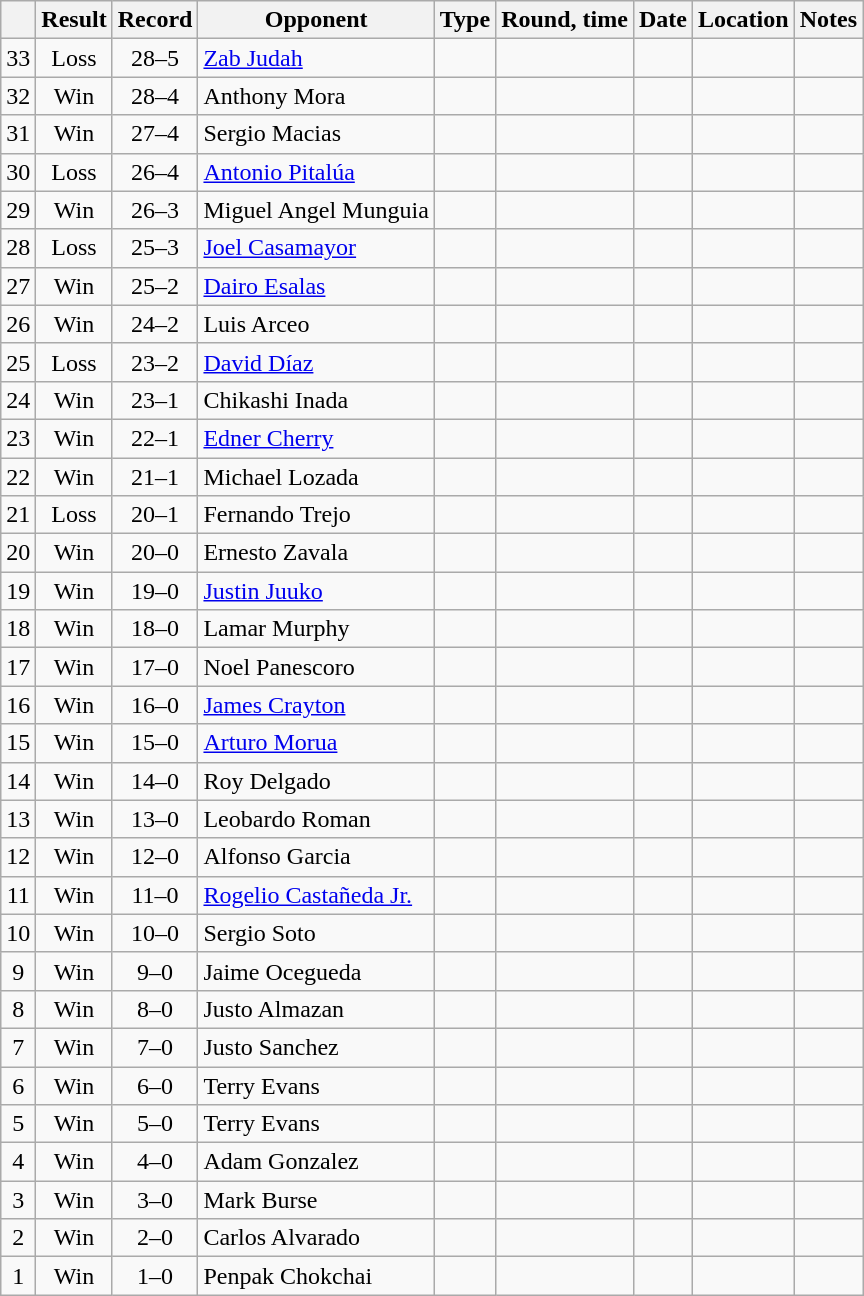<table class=wikitable style=text-align:center>
<tr>
<th></th>
<th>Result</th>
<th>Record</th>
<th>Opponent</th>
<th>Type</th>
<th>Round, time</th>
<th>Date</th>
<th>Location</th>
<th>Notes</th>
</tr>
<tr>
<td>33</td>
<td>Loss</td>
<td>28–5</td>
<td align=left><a href='#'>Zab Judah</a></td>
<td></td>
<td></td>
<td></td>
<td align=left></td>
<td align=left></td>
</tr>
<tr>
<td>32</td>
<td>Win</td>
<td>28–4</td>
<td align=left>Anthony Mora</td>
<td></td>
<td></td>
<td></td>
<td align=left></td>
<td align=left></td>
</tr>
<tr>
<td>31</td>
<td>Win</td>
<td>27–4</td>
<td align=left>Sergio Macias</td>
<td></td>
<td></td>
<td></td>
<td align=left></td>
<td align=left></td>
</tr>
<tr>
<td>30</td>
<td>Loss</td>
<td>26–4</td>
<td align=left><a href='#'>Antonio Pitalúa</a></td>
<td></td>
<td></td>
<td></td>
<td align=left></td>
<td align=left></td>
</tr>
<tr>
<td>29</td>
<td>Win</td>
<td>26–3</td>
<td align=left>Miguel Angel Munguia</td>
<td></td>
<td></td>
<td></td>
<td align=left></td>
<td align=left></td>
</tr>
<tr>
<td>28</td>
<td>Loss</td>
<td>25–3</td>
<td align=left><a href='#'>Joel Casamayor</a></td>
<td></td>
<td></td>
<td></td>
<td align=left></td>
<td align=left></td>
</tr>
<tr>
<td>27</td>
<td>Win</td>
<td>25–2</td>
<td align=left><a href='#'>Dairo Esalas</a></td>
<td></td>
<td></td>
<td></td>
<td align=left></td>
<td align=left></td>
</tr>
<tr>
<td>26</td>
<td>Win</td>
<td>24–2</td>
<td align=left>Luis Arceo</td>
<td></td>
<td></td>
<td></td>
<td align=left></td>
<td align=left></td>
</tr>
<tr>
<td>25</td>
<td>Loss</td>
<td>23–2</td>
<td align=left><a href='#'>David Díaz</a></td>
<td></td>
<td></td>
<td></td>
<td align=left></td>
<td align=left></td>
</tr>
<tr>
<td>24</td>
<td>Win</td>
<td>23–1</td>
<td align=left>Chikashi Inada</td>
<td></td>
<td></td>
<td></td>
<td align=left></td>
<td align=left></td>
</tr>
<tr>
<td>23</td>
<td>Win</td>
<td>22–1</td>
<td align=left><a href='#'>Edner Cherry</a></td>
<td></td>
<td></td>
<td></td>
<td align=left></td>
<td align=left></td>
</tr>
<tr>
<td>22</td>
<td>Win</td>
<td>21–1</td>
<td align=left>Michael Lozada</td>
<td></td>
<td></td>
<td></td>
<td align=left></td>
<td align=left></td>
</tr>
<tr>
<td>21</td>
<td>Loss</td>
<td>20–1</td>
<td align=left>Fernando Trejo</td>
<td></td>
<td></td>
<td></td>
<td align=left></td>
<td align=left></td>
</tr>
<tr>
<td>20</td>
<td>Win</td>
<td>20–0</td>
<td align=left>Ernesto Zavala</td>
<td></td>
<td></td>
<td></td>
<td align=left></td>
<td align=left></td>
</tr>
<tr>
<td>19</td>
<td>Win</td>
<td>19–0</td>
<td align=left><a href='#'>Justin Juuko</a></td>
<td></td>
<td></td>
<td></td>
<td align=left></td>
<td align=left></td>
</tr>
<tr>
<td>18</td>
<td>Win</td>
<td>18–0</td>
<td align=left>Lamar Murphy</td>
<td></td>
<td></td>
<td></td>
<td align=left></td>
<td align=left></td>
</tr>
<tr>
<td>17</td>
<td>Win</td>
<td>17–0</td>
<td align=left>Noel Panescoro</td>
<td></td>
<td></td>
<td></td>
<td align=left></td>
<td align=left></td>
</tr>
<tr>
<td>16</td>
<td>Win</td>
<td>16–0</td>
<td align=left><a href='#'>James Crayton</a></td>
<td></td>
<td></td>
<td></td>
<td align=left></td>
<td align=left></td>
</tr>
<tr>
<td>15</td>
<td>Win</td>
<td>15–0</td>
<td align=left><a href='#'>Arturo Morua</a></td>
<td></td>
<td></td>
<td></td>
<td align=left></td>
<td align=left></td>
</tr>
<tr>
<td>14</td>
<td>Win</td>
<td>14–0</td>
<td align=left>Roy Delgado</td>
<td></td>
<td></td>
<td></td>
<td align=left></td>
<td align=left></td>
</tr>
<tr>
<td>13</td>
<td>Win</td>
<td>13–0</td>
<td align=left>Leobardo Roman</td>
<td></td>
<td></td>
<td></td>
<td align=left></td>
<td align=left></td>
</tr>
<tr>
<td>12</td>
<td>Win</td>
<td>12–0</td>
<td align=left>Alfonso Garcia</td>
<td></td>
<td></td>
<td></td>
<td align=left></td>
<td align=left></td>
</tr>
<tr>
<td>11</td>
<td>Win</td>
<td>11–0</td>
<td align=left><a href='#'>Rogelio Castañeda Jr.</a></td>
<td></td>
<td></td>
<td></td>
<td align=left></td>
<td align=left></td>
</tr>
<tr>
<td>10</td>
<td>Win</td>
<td>10–0</td>
<td align=left>Sergio Soto</td>
<td></td>
<td></td>
<td></td>
<td align=left></td>
<td align=left></td>
</tr>
<tr>
<td>9</td>
<td>Win</td>
<td>9–0</td>
<td align=left>Jaime Ocegueda</td>
<td></td>
<td></td>
<td></td>
<td align=left></td>
<td align=left></td>
</tr>
<tr>
<td>8</td>
<td>Win</td>
<td>8–0</td>
<td align=left>Justo Almazan</td>
<td></td>
<td></td>
<td></td>
<td align=left></td>
<td align=left></td>
</tr>
<tr>
<td>7</td>
<td>Win</td>
<td>7–0</td>
<td align=left>Justo Sanchez</td>
<td></td>
<td></td>
<td></td>
<td align=left></td>
<td align=left></td>
</tr>
<tr>
<td>6</td>
<td>Win</td>
<td>6–0</td>
<td align=left>Terry Evans</td>
<td></td>
<td></td>
<td></td>
<td align=left></td>
<td align=left></td>
</tr>
<tr>
<td>5</td>
<td>Win</td>
<td>5–0</td>
<td align=left>Terry Evans</td>
<td></td>
<td></td>
<td></td>
<td align=left></td>
<td align=left></td>
</tr>
<tr>
<td>4</td>
<td>Win</td>
<td>4–0</td>
<td align=left>Adam Gonzalez</td>
<td></td>
<td></td>
<td></td>
<td align=left></td>
<td align=left></td>
</tr>
<tr>
<td>3</td>
<td>Win</td>
<td>3–0</td>
<td align=left>Mark Burse</td>
<td></td>
<td></td>
<td></td>
<td align=left></td>
<td align=left></td>
</tr>
<tr>
<td>2</td>
<td>Win</td>
<td>2–0</td>
<td align=left>Carlos Alvarado</td>
<td></td>
<td></td>
<td></td>
<td align=left></td>
<td align=left></td>
</tr>
<tr>
<td>1</td>
<td>Win</td>
<td>1–0</td>
<td align=left>Penpak Chokchai</td>
<td></td>
<td></td>
<td></td>
<td align=left></td>
<td align=left></td>
</tr>
</table>
